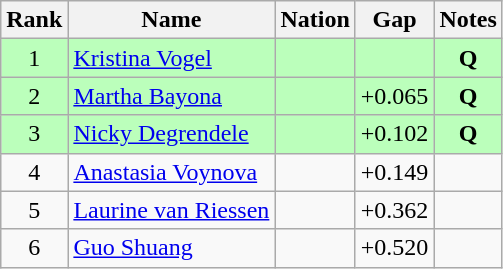<table class="wikitable sortable" style="text-align:center">
<tr>
<th>Rank</th>
<th>Name</th>
<th>Nation</th>
<th>Gap</th>
<th>Notes</th>
</tr>
<tr bgcolor=bbffbb>
<td>1</td>
<td align=left><a href='#'>Kristina Vogel</a></td>
<td align=left></td>
<td></td>
<td><strong>Q</strong></td>
</tr>
<tr bgcolor=bbffbb>
<td>2</td>
<td align=left><a href='#'>Martha Bayona</a></td>
<td align=left></td>
<td>+0.065</td>
<td><strong>Q</strong></td>
</tr>
<tr bgcolor=bbffbb>
<td>3</td>
<td align=left><a href='#'>Nicky Degrendele</a></td>
<td align=left></td>
<td>+0.102</td>
<td><strong>Q</strong></td>
</tr>
<tr>
<td>4</td>
<td align=left><a href='#'>Anastasia Voynova</a></td>
<td align=left></td>
<td>+0.149</td>
<td></td>
</tr>
<tr>
<td>5</td>
<td align=left><a href='#'>Laurine van Riessen</a></td>
<td align=left></td>
<td>+0.362</td>
<td></td>
</tr>
<tr>
<td>6</td>
<td align=left><a href='#'>Guo Shuang</a></td>
<td align=left></td>
<td>+0.520</td>
<td></td>
</tr>
</table>
